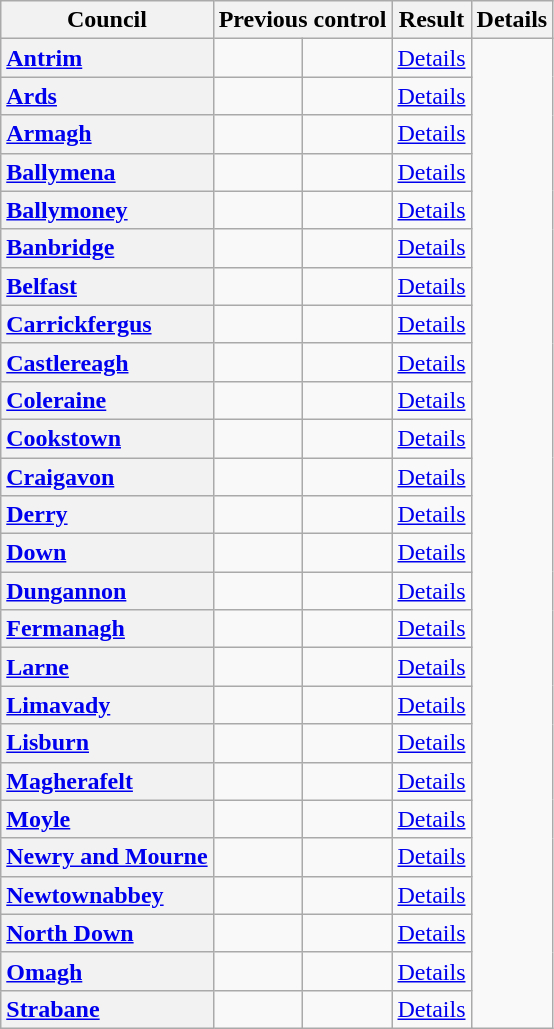<table class="wikitable sortable" border="1">
<tr>
<th scope="col">Council</th>
<th colspan=2>Previous control</th>
<th colspan=2>Result</th>
<th class="unsortable" scope="col">Details</th>
</tr>
<tr>
<th scope="row" style="text-align: left;"><a href='#'>Antrim</a></th>
<td></td>
<td></td>
<td><a href='#'>Details</a></td>
</tr>
<tr>
<th scope="row" style="text-align: left;"><a href='#'>Ards</a></th>
<td></td>
<td></td>
<td><a href='#'>Details</a></td>
</tr>
<tr>
<th scope="row" style="text-align: left;"><a href='#'>Armagh</a></th>
<td></td>
<td></td>
<td><a href='#'>Details</a></td>
</tr>
<tr>
<th scope="row" style="text-align: left;"><a href='#'>Ballymena</a></th>
<td></td>
<td></td>
<td><a href='#'>Details</a></td>
</tr>
<tr>
<th scope="row" style="text-align: left;"><a href='#'>Ballymoney</a></th>
<td></td>
<td></td>
<td><a href='#'>Details</a></td>
</tr>
<tr>
<th scope="row" style="text-align: left;"><a href='#'>Banbridge</a></th>
<td></td>
<td></td>
<td><a href='#'>Details</a></td>
</tr>
<tr>
<th scope="row" style="text-align: left;"><a href='#'>Belfast</a></th>
<td></td>
<td></td>
<td><a href='#'>Details</a></td>
</tr>
<tr>
<th scope="row" style="text-align: left;"><a href='#'>Carrickfergus</a></th>
<td></td>
<td></td>
<td><a href='#'>Details</a></td>
</tr>
<tr>
<th scope="row" style="text-align: left;"><a href='#'>Castlereagh</a></th>
<td></td>
<td></td>
<td><a href='#'>Details</a></td>
</tr>
<tr>
<th scope="row" style="text-align: left;"><a href='#'>Coleraine</a></th>
<td></td>
<td></td>
<td><a href='#'>Details</a></td>
</tr>
<tr>
<th scope="row" style="text-align: left;"><a href='#'>Cookstown</a></th>
<td></td>
<td></td>
<td><a href='#'>Details</a></td>
</tr>
<tr>
<th scope="row" style="text-align: left;"><a href='#'>Craigavon</a></th>
<td></td>
<td></td>
<td><a href='#'>Details</a></td>
</tr>
<tr>
<th scope="row" style="text-align: left;"><a href='#'>Derry</a></th>
<td></td>
<td></td>
<td><a href='#'>Details</a></td>
</tr>
<tr>
<th scope="row" style="text-align: left;"><a href='#'>Down</a></th>
<td></td>
<td></td>
<td><a href='#'>Details</a></td>
</tr>
<tr>
<th scope="row" style="text-align: left;"><a href='#'>Dungannon</a></th>
<td></td>
<td></td>
<td><a href='#'>Details</a></td>
</tr>
<tr>
<th scope="row" style="text-align: left;"><a href='#'>Fermanagh</a></th>
<td></td>
<td></td>
<td><a href='#'>Details</a></td>
</tr>
<tr>
<th scope="row" style="text-align: left;"><a href='#'>Larne</a></th>
<td></td>
<td></td>
<td><a href='#'>Details</a></td>
</tr>
<tr>
<th scope="row" style="text-align: left;"><a href='#'>Limavady</a></th>
<td></td>
<td></td>
<td><a href='#'>Details</a></td>
</tr>
<tr>
<th scope="row" style="text-align: left;"><a href='#'>Lisburn</a></th>
<td></td>
<td></td>
<td><a href='#'>Details</a></td>
</tr>
<tr>
<th scope="row" style="text-align: left;"><a href='#'>Magherafelt</a></th>
<td></td>
<td></td>
<td><a href='#'>Details</a></td>
</tr>
<tr>
<th scope="row" style="text-align: left;"><a href='#'>Moyle</a></th>
<td></td>
<td></td>
<td><a href='#'>Details</a></td>
</tr>
<tr>
<th scope="row" style="text-align: left;"><a href='#'>Newry and Mourne</a></th>
<td></td>
<td></td>
<td><a href='#'>Details</a></td>
</tr>
<tr>
<th scope="row" style="text-align: left;"><a href='#'>Newtownabbey</a></th>
<td></td>
<td></td>
<td><a href='#'>Details</a></td>
</tr>
<tr>
<th scope="row" style="text-align: left;"><a href='#'>North Down</a></th>
<td></td>
<td></td>
<td><a href='#'>Details</a></td>
</tr>
<tr>
<th scope="row" style="text-align: left;"><a href='#'>Omagh</a></th>
<td></td>
<td></td>
<td><a href='#'>Details</a></td>
</tr>
<tr>
<th scope="row" style="text-align: left;"><a href='#'>Strabane</a></th>
<td></td>
<td></td>
<td><a href='#'>Details</a></td>
</tr>
</table>
